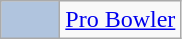<table class="wikitable">
<tr>
<td style="background-color:lightsteelblue;border:1px solid #aaaaaa;width:2em"></td>
<td><a href='#'>Pro Bowler</a></td>
</tr>
</table>
